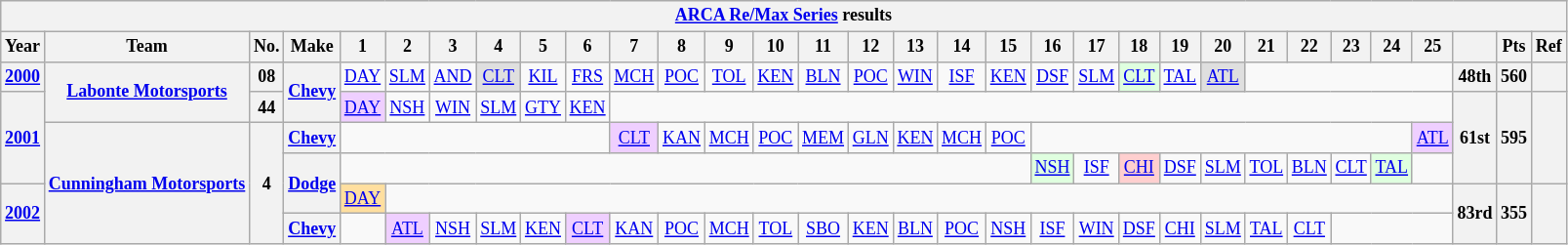<table class="wikitable" style="text-align:center; font-size:75%">
<tr>
<th colspan=45><a href='#'>ARCA Re/Max Series</a> results</th>
</tr>
<tr>
<th>Year</th>
<th>Team</th>
<th>No.</th>
<th>Make</th>
<th>1</th>
<th>2</th>
<th>3</th>
<th>4</th>
<th>5</th>
<th>6</th>
<th>7</th>
<th>8</th>
<th>9</th>
<th>10</th>
<th>11</th>
<th>12</th>
<th>13</th>
<th>14</th>
<th>15</th>
<th>16</th>
<th>17</th>
<th>18</th>
<th>19</th>
<th>20</th>
<th>21</th>
<th>22</th>
<th>23</th>
<th>24</th>
<th>25</th>
<th></th>
<th>Pts</th>
<th>Ref</th>
</tr>
<tr>
<th><a href='#'>2000</a></th>
<th rowspan=2><a href='#'>Labonte Motorsports</a></th>
<th>08</th>
<th rowspan=2><a href='#'>Chevy</a></th>
<td><a href='#'>DAY</a></td>
<td><a href='#'>SLM</a></td>
<td><a href='#'>AND</a></td>
<td style="background:#DFDFDF;"><a href='#'>CLT</a><br></td>
<td><a href='#'>KIL</a></td>
<td><a href='#'>FRS</a></td>
<td><a href='#'>MCH</a></td>
<td><a href='#'>POC</a></td>
<td><a href='#'>TOL</a></td>
<td><a href='#'>KEN</a></td>
<td><a href='#'>BLN</a></td>
<td><a href='#'>POC</a></td>
<td><a href='#'>WIN</a></td>
<td><a href='#'>ISF</a></td>
<td><a href='#'>KEN</a></td>
<td><a href='#'>DSF</a></td>
<td><a href='#'>SLM</a></td>
<td style="background:#DFFFDF;"><a href='#'>CLT</a><br></td>
<td><a href='#'>TAL</a></td>
<td style="background:#DFDFDF;"><a href='#'>ATL</a><br></td>
<td colspan=5></td>
<th>48th</th>
<th>560</th>
<th></th>
</tr>
<tr>
<th rowspan=3><a href='#'>2001</a></th>
<th>44</th>
<td style="background:#EFCFFF;"><a href='#'>DAY</a><br></td>
<td><a href='#'>NSH</a></td>
<td><a href='#'>WIN</a></td>
<td><a href='#'>SLM</a></td>
<td><a href='#'>GTY</a></td>
<td><a href='#'>KEN</a></td>
<td colspan=19></td>
<th rowspan=3>61st</th>
<th rowspan=3>595</th>
<th rowspan=3></th>
</tr>
<tr>
<th rowspan=4><a href='#'>Cunningham Motorsports</a></th>
<th rowspan=4>4</th>
<th><a href='#'>Chevy</a></th>
<td colspan=6></td>
<td style="background:#EFCFFF;"><a href='#'>CLT</a><br></td>
<td><a href='#'>KAN</a></td>
<td><a href='#'>MCH</a></td>
<td><a href='#'>POC</a></td>
<td><a href='#'>MEM</a></td>
<td><a href='#'>GLN</a></td>
<td><a href='#'>KEN</a></td>
<td><a href='#'>MCH</a></td>
<td><a href='#'>POC</a></td>
<td colspan=9></td>
<td style="background:#EFCFFF;"><a href='#'>ATL</a><br></td>
</tr>
<tr>
<th rowspan=2><a href='#'>Dodge</a></th>
<td colspan=15></td>
<td style="background:#DFFFDF;"><a href='#'>NSH</a><br></td>
<td><a href='#'>ISF</a></td>
<td style="background:#FFCFCF;"><a href='#'>CHI</a><br></td>
<td><a href='#'>DSF</a></td>
<td><a href='#'>SLM</a></td>
<td><a href='#'>TOL</a></td>
<td><a href='#'>BLN</a></td>
<td><a href='#'>CLT</a></td>
<td style="background:#DFFFDF;"><a href='#'>TAL</a><br></td>
<td></td>
</tr>
<tr>
<th rowspan=2><a href='#'>2002</a></th>
<td style="background:#FFDF9F;"><a href='#'>DAY</a><br></td>
<td colspan=24></td>
<th rowspan=2>83rd</th>
<th rowspan=2>355</th>
<th rowspan=2></th>
</tr>
<tr>
<th><a href='#'>Chevy</a></th>
<td></td>
<td style="background:#EFCFFF;"><a href='#'>ATL</a><br></td>
<td><a href='#'>NSH</a></td>
<td><a href='#'>SLM</a></td>
<td><a href='#'>KEN</a></td>
<td style="background:#EFCFFF;"><a href='#'>CLT</a><br></td>
<td><a href='#'>KAN</a></td>
<td><a href='#'>POC</a></td>
<td><a href='#'>MCH</a></td>
<td><a href='#'>TOL</a></td>
<td><a href='#'>SBO</a></td>
<td><a href='#'>KEN</a></td>
<td><a href='#'>BLN</a></td>
<td><a href='#'>POC</a></td>
<td><a href='#'>NSH</a></td>
<td><a href='#'>ISF</a></td>
<td><a href='#'>WIN</a></td>
<td><a href='#'>DSF</a></td>
<td><a href='#'>CHI</a></td>
<td><a href='#'>SLM</a></td>
<td><a href='#'>TAL</a></td>
<td><a href='#'>CLT</a></td>
<td colspan=3></td>
</tr>
</table>
